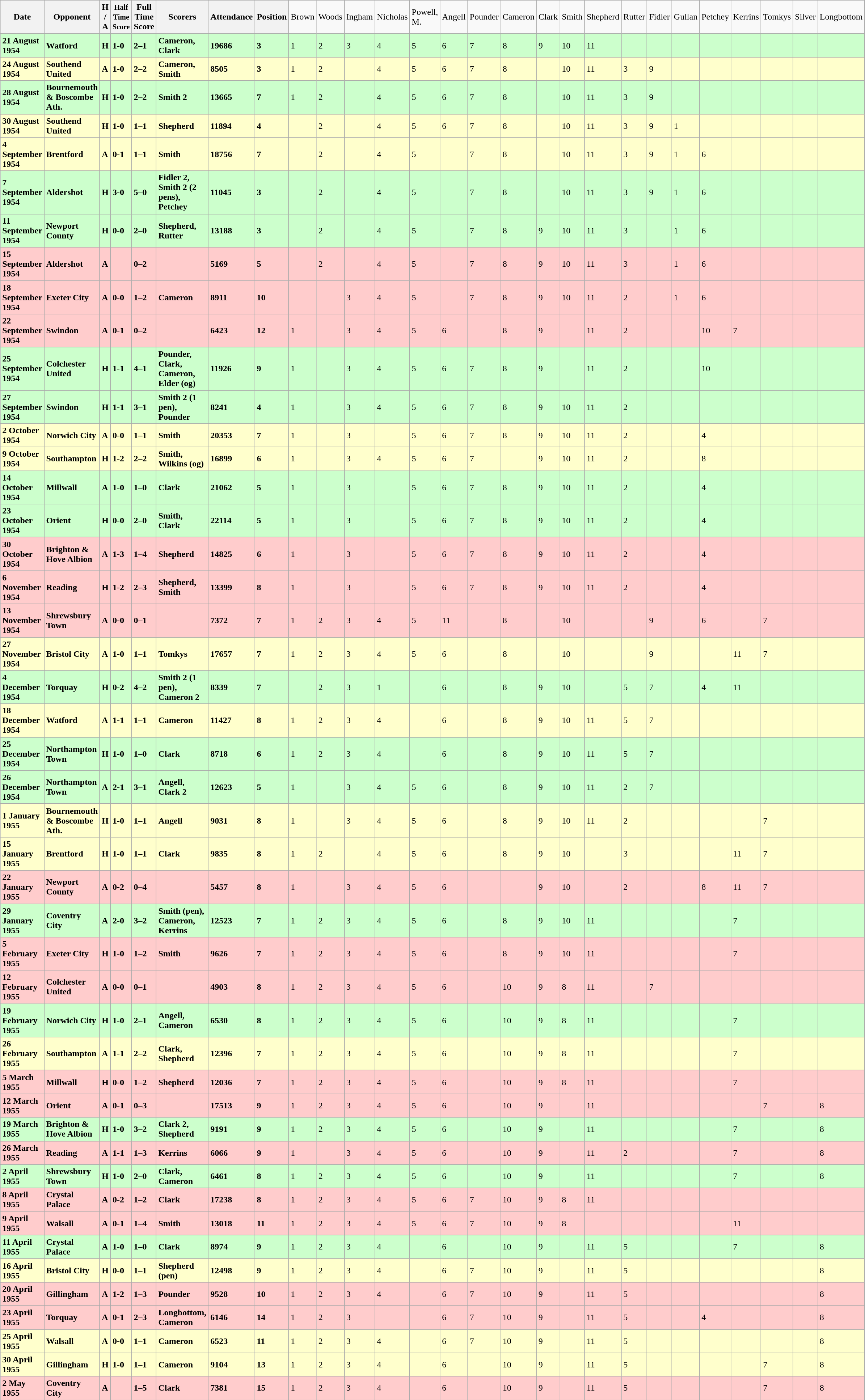<table class="wikitable">
<tr>
<th><strong>Date</strong></th>
<th><strong>Opponent</strong></th>
<th><strong>H / A</strong></th>
<th><small><strong>Half Time Score</strong></small></th>
<th><strong>Full Time Score</strong></th>
<th><strong>Scorers</strong></th>
<th><strong>Attendance</strong></th>
<th><strong>Position</strong></th>
<td>Brown</td>
<td>Woods</td>
<td>Ingham</td>
<td>Nicholas</td>
<td>Powell, M.</td>
<td>Angell</td>
<td>Pounder</td>
<td>Cameron</td>
<td>Clark</td>
<td>Smith</td>
<td>Shepherd</td>
<td>Rutter</td>
<td>Fidler</td>
<td>Gullan</td>
<td>Petchey</td>
<td>Kerrins</td>
<td>Tomkys</td>
<td>Silver</td>
<td>Longbottom</td>
</tr>
<tr bgcolor="#ccffcc">
<td><strong>21 August 1954</strong></td>
<td><strong>Watford</strong></td>
<td><strong>H</strong></td>
<td><strong>1-0</strong></td>
<td><strong>2–1</strong></td>
<td><strong>Cameron, Clark</strong></td>
<td><strong>19686</strong></td>
<td><strong>3</strong></td>
<td>1</td>
<td>2</td>
<td>3</td>
<td>4</td>
<td>5</td>
<td>6</td>
<td>7</td>
<td>8</td>
<td>9</td>
<td>10</td>
<td>11</td>
<td></td>
<td></td>
<td></td>
<td></td>
<td></td>
<td></td>
<td></td>
<td></td>
</tr>
<tr bgcolor="#FFFFCC">
<td><strong>24 August 1954</strong></td>
<td><strong>Southend United</strong></td>
<td><strong>A</strong></td>
<td><strong>1-0</strong></td>
<td><strong>2–2</strong></td>
<td><strong>Cameron, Smith</strong></td>
<td><strong>8505</strong></td>
<td><strong>3</strong></td>
<td>1</td>
<td>2</td>
<td></td>
<td>4</td>
<td>5</td>
<td>6</td>
<td>7</td>
<td>8</td>
<td></td>
<td>10</td>
<td>11</td>
<td>3</td>
<td>9</td>
<td></td>
<td></td>
<td></td>
<td></td>
<td></td>
<td></td>
</tr>
<tr bgcolor="#ccffcc">
<td><strong>28 August 1954</strong></td>
<td><strong>Bournemouth & Boscombe Ath.</strong></td>
<td><strong>H</strong></td>
<td><strong>1-0</strong></td>
<td><strong>2–2</strong></td>
<td><strong>Smith 2</strong></td>
<td><strong>13665</strong></td>
<td><strong>7</strong></td>
<td>1</td>
<td>2</td>
<td></td>
<td>4</td>
<td>5</td>
<td>6</td>
<td>7</td>
<td>8</td>
<td></td>
<td>10</td>
<td>11</td>
<td>3</td>
<td>9</td>
<td></td>
<td></td>
<td></td>
<td></td>
<td></td>
<td></td>
</tr>
<tr bgcolor="#FFFFCC">
<td><strong>30 August 1954</strong></td>
<td><strong>Southend United</strong></td>
<td><strong>H</strong></td>
<td><strong>1-0</strong></td>
<td><strong>1–1</strong></td>
<td><strong>Shepherd</strong></td>
<td><strong>11894</strong></td>
<td><strong>4</strong></td>
<td></td>
<td>2</td>
<td></td>
<td>4</td>
<td>5</td>
<td>6</td>
<td>7</td>
<td>8</td>
<td></td>
<td>10</td>
<td>11</td>
<td>3</td>
<td>9</td>
<td>1</td>
<td></td>
<td></td>
<td></td>
<td></td>
<td></td>
</tr>
<tr bgcolor="#FFFFCC">
<td><strong>4 September 1954</strong></td>
<td><strong>Brentford</strong></td>
<td><strong>A</strong></td>
<td><strong>0-1</strong></td>
<td><strong>1–1</strong></td>
<td><strong>Smith</strong></td>
<td><strong>18756</strong></td>
<td><strong>7</strong></td>
<td></td>
<td>2</td>
<td></td>
<td>4</td>
<td>5</td>
<td></td>
<td>7</td>
<td>8</td>
<td></td>
<td>10</td>
<td>11</td>
<td>3</td>
<td>9</td>
<td>1</td>
<td>6</td>
<td></td>
<td></td>
<td></td>
<td></td>
</tr>
<tr bgcolor="#ccffcc">
<td><strong>7 September 1954</strong></td>
<td><strong>Aldershot</strong></td>
<td><strong>H</strong></td>
<td><strong>3-0</strong></td>
<td><strong>5–0</strong></td>
<td><strong>Fidler 2, Smith 2 (2 pens), Petchey</strong></td>
<td><strong>11045</strong></td>
<td><strong>3</strong></td>
<td></td>
<td>2</td>
<td></td>
<td>4</td>
<td>5</td>
<td></td>
<td>7</td>
<td>8</td>
<td></td>
<td>10</td>
<td>11</td>
<td>3</td>
<td>9</td>
<td>1</td>
<td>6</td>
<td></td>
<td></td>
<td></td>
<td></td>
</tr>
<tr bgcolor="#ccffcc">
<td><strong>11 September 1954</strong></td>
<td><strong>Newport County</strong></td>
<td><strong>H</strong></td>
<td><strong>0-0</strong></td>
<td><strong>2–0</strong></td>
<td><strong>Shepherd, Rutter</strong></td>
<td><strong>13188</strong></td>
<td><strong>3</strong></td>
<td></td>
<td>2</td>
<td></td>
<td>4</td>
<td>5</td>
<td></td>
<td>7</td>
<td>8</td>
<td>9</td>
<td>10</td>
<td>11</td>
<td>3</td>
<td></td>
<td>1</td>
<td>6</td>
<td></td>
<td></td>
<td></td>
<td></td>
</tr>
<tr bgcolor="#ffcccc">
<td><strong>15 September 1954</strong></td>
<td><strong>Aldershot</strong></td>
<td><strong>A</strong></td>
<td></td>
<td><strong>0–2</strong></td>
<td></td>
<td><strong>5169</strong></td>
<td><strong>5</strong></td>
<td></td>
<td>2</td>
<td></td>
<td>4</td>
<td>5</td>
<td></td>
<td>7</td>
<td>8</td>
<td>9</td>
<td>10</td>
<td>11</td>
<td>3</td>
<td></td>
<td>1</td>
<td>6</td>
<td></td>
<td></td>
<td></td>
<td></td>
</tr>
<tr bgcolor="#ffcccc">
<td><strong>18 September 1954</strong></td>
<td><strong>Exeter City</strong></td>
<td><strong>A</strong></td>
<td><strong>0-0</strong></td>
<td><strong>1–2</strong></td>
<td><strong>Cameron</strong></td>
<td><strong>8911</strong></td>
<td><strong>10</strong></td>
<td></td>
<td></td>
<td>3</td>
<td>4</td>
<td>5</td>
<td></td>
<td>7</td>
<td>8</td>
<td>9</td>
<td>10</td>
<td>11</td>
<td>2</td>
<td></td>
<td>1</td>
<td>6</td>
<td></td>
<td></td>
<td></td>
<td></td>
</tr>
<tr bgcolor="#ffcccc">
<td><strong>22 September 1954</strong></td>
<td><strong>Swindon</strong></td>
<td><strong>A</strong></td>
<td><strong>0-1</strong></td>
<td><strong>0–2</strong></td>
<td></td>
<td><strong>6423</strong></td>
<td><strong>12</strong></td>
<td>1</td>
<td></td>
<td>3</td>
<td>4</td>
<td>5</td>
<td>6</td>
<td></td>
<td>8</td>
<td>9</td>
<td></td>
<td>11</td>
<td>2</td>
<td></td>
<td></td>
<td>10</td>
<td>7</td>
<td></td>
<td></td>
<td></td>
</tr>
<tr bgcolor="#ccffcc">
<td><strong>25 September 1954</strong></td>
<td><strong>Colchester United</strong></td>
<td><strong>H</strong></td>
<td><strong>1-1</strong></td>
<td><strong>4–1</strong></td>
<td><strong>Pounder, Clark, Cameron, Elder (og)</strong></td>
<td><strong>11926</strong></td>
<td><strong>9</strong></td>
<td>1</td>
<td></td>
<td>3</td>
<td>4</td>
<td>5</td>
<td>6</td>
<td>7</td>
<td>8</td>
<td>9</td>
<td></td>
<td>11</td>
<td>2</td>
<td></td>
<td></td>
<td>10</td>
<td></td>
<td></td>
<td></td>
<td></td>
</tr>
<tr bgcolor="#CCFFCC">
<td><strong>27 September 1954</strong></td>
<td><strong>Swindon</strong></td>
<td><strong>H</strong></td>
<td><strong>1-1</strong></td>
<td><strong>3–1</strong></td>
<td><strong>Smith 2 (1 pen), Pounder</strong></td>
<td><strong>8241</strong></td>
<td><strong>4</strong></td>
<td>1</td>
<td></td>
<td>3</td>
<td>4</td>
<td>5</td>
<td>6</td>
<td>7</td>
<td>8</td>
<td>9</td>
<td>10</td>
<td>11</td>
<td>2</td>
<td></td>
<td></td>
<td></td>
<td></td>
<td></td>
<td></td>
<td></td>
</tr>
<tr bgcolor="#FFFFCC">
<td><strong>2 October 1954</strong></td>
<td><strong>Norwich City</strong></td>
<td><strong>A</strong></td>
<td><strong>0-0</strong></td>
<td><strong>1–1</strong></td>
<td><strong>Smith</strong></td>
<td><strong>20353</strong></td>
<td><strong>7</strong></td>
<td>1</td>
<td></td>
<td>3</td>
<td></td>
<td>5</td>
<td>6</td>
<td>7</td>
<td>8</td>
<td>9</td>
<td>10</td>
<td>11</td>
<td>2</td>
<td></td>
<td></td>
<td>4</td>
<td></td>
<td></td>
<td></td>
<td></td>
</tr>
<tr bgcolor="#FFFFCC">
<td><strong>9 October 1954</strong></td>
<td><strong>Southampton</strong></td>
<td><strong>H</strong></td>
<td><strong>1-2</strong></td>
<td><strong>2–2</strong></td>
<td><strong>Smith, Wilkins (og)</strong></td>
<td><strong>16899</strong></td>
<td><strong>6</strong></td>
<td>1</td>
<td></td>
<td>3</td>
<td>4</td>
<td>5</td>
<td>6</td>
<td>7</td>
<td></td>
<td>9</td>
<td>10</td>
<td>11</td>
<td>2</td>
<td></td>
<td></td>
<td>8</td>
<td></td>
<td></td>
<td></td>
<td></td>
</tr>
<tr bgcolor="#ccffcc">
<td><strong>14 October 1954</strong></td>
<td><strong>Millwall</strong></td>
<td><strong>A</strong></td>
<td><strong>1-0</strong></td>
<td><strong>1–0</strong></td>
<td><strong>Clark</strong></td>
<td><strong>21062</strong></td>
<td><strong>5</strong></td>
<td>1</td>
<td></td>
<td>3</td>
<td></td>
<td>5</td>
<td>6</td>
<td>7</td>
<td>8</td>
<td>9</td>
<td>10</td>
<td>11</td>
<td>2</td>
<td></td>
<td></td>
<td>4</td>
<td></td>
<td></td>
<td></td>
<td></td>
</tr>
<tr bgcolor="#ccffcc">
<td><strong>23 October 1954</strong></td>
<td><strong>Orient</strong></td>
<td><strong>H</strong></td>
<td><strong>0-0</strong></td>
<td><strong>2–0</strong></td>
<td><strong>Smith, Clark</strong></td>
<td><strong>22114</strong></td>
<td><strong>5</strong></td>
<td>1</td>
<td></td>
<td>3</td>
<td></td>
<td>5</td>
<td>6</td>
<td>7</td>
<td>8</td>
<td>9</td>
<td>10</td>
<td>11</td>
<td>2</td>
<td></td>
<td></td>
<td>4</td>
<td></td>
<td></td>
<td></td>
<td></td>
</tr>
<tr bgcolor="#ffcccc">
<td><strong>30 October 1954</strong></td>
<td><strong>Brighton & Hove Albion</strong></td>
<td><strong>A</strong></td>
<td><strong>1-3</strong></td>
<td><strong>1–4</strong></td>
<td><strong>Shepherd</strong></td>
<td><strong>14825</strong></td>
<td><strong>6</strong></td>
<td>1</td>
<td></td>
<td>3</td>
<td></td>
<td>5</td>
<td>6</td>
<td>7</td>
<td>8</td>
<td>9</td>
<td>10</td>
<td>11</td>
<td>2</td>
<td></td>
<td></td>
<td>4</td>
<td></td>
<td></td>
<td></td>
<td></td>
</tr>
<tr bgcolor="#ffcccc">
<td><strong>6 November 1954</strong></td>
<td><strong>Reading</strong></td>
<td><strong>H</strong></td>
<td><strong>1-2</strong></td>
<td><strong>2–3</strong></td>
<td><strong>Shepherd, Smith</strong></td>
<td><strong>13399</strong></td>
<td><strong>8</strong></td>
<td>1</td>
<td></td>
<td>3</td>
<td></td>
<td>5</td>
<td>6</td>
<td>7</td>
<td>8</td>
<td>9</td>
<td>10</td>
<td>11</td>
<td>2</td>
<td></td>
<td></td>
<td>4</td>
<td></td>
<td></td>
<td></td>
<td></td>
</tr>
<tr bgcolor="#ffcccc">
<td><strong>13 November 1954</strong></td>
<td><strong>Shrewsbury Town</strong></td>
<td><strong>A</strong></td>
<td><strong>0-0</strong></td>
<td><strong>0–1</strong></td>
<td></td>
<td><strong>7372</strong></td>
<td><strong>7</strong></td>
<td>1</td>
<td>2</td>
<td>3</td>
<td>4</td>
<td>5</td>
<td>11</td>
<td></td>
<td>8</td>
<td></td>
<td>10</td>
<td></td>
<td></td>
<td>9</td>
<td></td>
<td>6</td>
<td></td>
<td>7</td>
<td></td>
<td></td>
</tr>
<tr bgcolor="#FFFFCC">
<td><strong>27 November 1954</strong></td>
<td><strong>Bristol City</strong></td>
<td><strong>A</strong></td>
<td><strong>1-0</strong></td>
<td><strong>1–1</strong></td>
<td><strong>Tomkys</strong></td>
<td><strong>17657</strong></td>
<td><strong>7</strong></td>
<td>1</td>
<td>2</td>
<td>3</td>
<td>4</td>
<td>5</td>
<td>6</td>
<td></td>
<td>8</td>
<td></td>
<td>10</td>
<td></td>
<td></td>
<td>9</td>
<td></td>
<td></td>
<td>11</td>
<td>7</td>
<td></td>
<td></td>
</tr>
<tr bgcolor="#ccffcc">
<td><strong>4 December 1954</strong></td>
<td><strong>Torquay</strong></td>
<td><strong>H</strong></td>
<td><strong>0-2</strong></td>
<td><strong>4–2</strong></td>
<td><strong>Smith 2 (1 pen), Cameron 2</strong></td>
<td><strong>8339</strong></td>
<td><strong>7</strong></td>
<td></td>
<td>2</td>
<td>3</td>
<td>1</td>
<td></td>
<td>6</td>
<td></td>
<td>8</td>
<td>9</td>
<td>10</td>
<td></td>
<td>5</td>
<td>7</td>
<td></td>
<td>4</td>
<td>11</td>
<td></td>
<td></td>
<td></td>
</tr>
<tr bgcolor="#FFFFCC">
<td><strong>18 December 1954</strong></td>
<td><strong>Watford</strong></td>
<td><strong>A</strong></td>
<td><strong>1-1</strong></td>
<td><strong>1–1</strong></td>
<td><strong>Cameron</strong></td>
<td><strong>11427</strong></td>
<td><strong>8</strong></td>
<td>1</td>
<td>2</td>
<td>3</td>
<td>4</td>
<td></td>
<td>6</td>
<td></td>
<td>8</td>
<td>9</td>
<td>10</td>
<td>11</td>
<td>5</td>
<td>7</td>
<td></td>
<td></td>
<td></td>
<td></td>
<td></td>
<td></td>
</tr>
<tr bgcolor="#ccffcc">
<td><strong>25 December 1954</strong></td>
<td><strong>Northampton Town</strong></td>
<td><strong>H</strong></td>
<td><strong>1-0</strong></td>
<td><strong>1–0</strong></td>
<td><strong>Clark</strong></td>
<td><strong>8718</strong></td>
<td><strong>6</strong></td>
<td>1</td>
<td>2</td>
<td>3</td>
<td>4</td>
<td></td>
<td>6</td>
<td></td>
<td>8</td>
<td>9</td>
<td>10</td>
<td>11</td>
<td>5</td>
<td>7</td>
<td></td>
<td></td>
<td></td>
<td></td>
<td></td>
<td></td>
</tr>
<tr bgcolor="#ccffcc">
<td><strong>26 December 1954</strong></td>
<td><strong>Northampton Town</strong></td>
<td><strong>A</strong></td>
<td><strong>2-1</strong></td>
<td><strong>3–1</strong></td>
<td><strong>Angell, Clark 2</strong></td>
<td><strong>12623</strong></td>
<td><strong>5</strong></td>
<td>1</td>
<td></td>
<td>3</td>
<td>4</td>
<td>5</td>
<td>6</td>
<td></td>
<td>8</td>
<td>9</td>
<td>10</td>
<td>11</td>
<td>2</td>
<td>7</td>
<td></td>
<td></td>
<td></td>
<td></td>
<td></td>
<td></td>
</tr>
<tr bgcolor="#FFFFCC">
<td><strong>1 January 1955</strong></td>
<td><strong>Bournemouth & Boscombe Ath.</strong></td>
<td><strong>H</strong></td>
<td><strong>1-0</strong></td>
<td><strong>1–1</strong></td>
<td><strong>Angell</strong></td>
<td><strong>9031</strong></td>
<td><strong>8</strong></td>
<td>1</td>
<td></td>
<td>3</td>
<td>4</td>
<td>5</td>
<td>6</td>
<td></td>
<td>8</td>
<td>9</td>
<td>10</td>
<td>11</td>
<td>2</td>
<td></td>
<td></td>
<td></td>
<td></td>
<td>7</td>
<td></td>
<td></td>
</tr>
<tr bgcolor="#FFFFCC">
<td><strong>15 January 1955</strong></td>
<td><strong>Brentford</strong></td>
<td><strong>H</strong></td>
<td><strong>1-0</strong></td>
<td><strong>1–1</strong></td>
<td><strong>Clark</strong></td>
<td><strong>9835</strong></td>
<td><strong>8</strong></td>
<td>1</td>
<td>2</td>
<td></td>
<td>4</td>
<td>5</td>
<td>6</td>
<td></td>
<td>8</td>
<td>9</td>
<td>10</td>
<td></td>
<td>3</td>
<td></td>
<td></td>
<td></td>
<td>11</td>
<td>7</td>
<td></td>
<td></td>
</tr>
<tr bgcolor="#ffcccc">
<td><strong>22 January 1955</strong></td>
<td><strong>Newport County</strong></td>
<td><strong>A</strong></td>
<td><strong>0-2</strong></td>
<td><strong>0–4</strong></td>
<td></td>
<td><strong>5457</strong></td>
<td><strong>8</strong></td>
<td>1</td>
<td></td>
<td>3</td>
<td>4</td>
<td>5</td>
<td>6</td>
<td></td>
<td></td>
<td>9</td>
<td>10</td>
<td></td>
<td>2</td>
<td></td>
<td></td>
<td>8</td>
<td>11</td>
<td>7</td>
<td></td>
<td></td>
</tr>
<tr bgcolor="#ccffcc">
<td><strong>29 January 1955</strong></td>
<td><strong>Coventry City</strong></td>
<td><strong>A</strong></td>
<td><strong>2-0</strong></td>
<td><strong>3–2</strong></td>
<td><strong>Smith (pen), Cameron, Kerrins</strong></td>
<td><strong>12523</strong></td>
<td><strong>7</strong></td>
<td>1</td>
<td>2</td>
<td>3</td>
<td>4</td>
<td>5</td>
<td>6</td>
<td></td>
<td>8</td>
<td>9</td>
<td>10</td>
<td>11</td>
<td></td>
<td></td>
<td></td>
<td></td>
<td>7</td>
<td></td>
<td></td>
<td></td>
</tr>
<tr bgcolor="#ffcccc">
<td><strong>5 February 1955</strong></td>
<td><strong>Exeter City</strong></td>
<td><strong>H</strong></td>
<td><strong>1-0</strong></td>
<td><strong>1–2</strong></td>
<td><strong>Smith</strong></td>
<td><strong>9626</strong></td>
<td><strong>7</strong></td>
<td>1</td>
<td>2</td>
<td>3</td>
<td>4</td>
<td>5</td>
<td>6</td>
<td></td>
<td>8</td>
<td>9</td>
<td>10</td>
<td>11</td>
<td></td>
<td></td>
<td></td>
<td></td>
<td>7</td>
<td></td>
<td></td>
<td></td>
</tr>
<tr bgcolor="#ffcccc">
<td><strong>12 February 1955</strong></td>
<td><strong>Colchester United</strong></td>
<td><strong>A</strong></td>
<td><strong>0-0</strong></td>
<td><strong>0–1</strong></td>
<td></td>
<td><strong>4903</strong></td>
<td><strong>8</strong></td>
<td>1</td>
<td>2</td>
<td>3</td>
<td>4</td>
<td>5</td>
<td>6</td>
<td></td>
<td>10</td>
<td>9</td>
<td>8</td>
<td>11</td>
<td></td>
<td>7</td>
<td></td>
<td></td>
<td></td>
<td></td>
<td></td>
<td></td>
</tr>
<tr bgcolor="#ccffcc">
<td><strong>19 February 1955</strong></td>
<td><strong>Norwich City</strong></td>
<td><strong>H</strong></td>
<td><strong>1-0</strong></td>
<td><strong>2–1</strong></td>
<td><strong>Angell, Cameron</strong></td>
<td><strong>6530</strong></td>
<td><strong>8</strong></td>
<td>1</td>
<td>2</td>
<td>3</td>
<td>4</td>
<td>5</td>
<td>6</td>
<td></td>
<td>10</td>
<td>9</td>
<td>8</td>
<td>11</td>
<td></td>
<td></td>
<td></td>
<td></td>
<td>7</td>
<td></td>
<td></td>
<td></td>
</tr>
<tr bgcolor="#FFFFCC">
<td><strong>26 February 1955</strong></td>
<td><strong>Southampton</strong></td>
<td><strong>A</strong></td>
<td><strong>1-1</strong></td>
<td><strong>2–2</strong></td>
<td><strong>Clark, Shepherd</strong></td>
<td><strong>12396</strong></td>
<td><strong>7</strong></td>
<td>1</td>
<td>2</td>
<td>3</td>
<td>4</td>
<td>5</td>
<td>6</td>
<td></td>
<td>10</td>
<td>9</td>
<td>8</td>
<td>11</td>
<td></td>
<td></td>
<td></td>
<td></td>
<td>7</td>
<td></td>
<td></td>
<td></td>
</tr>
<tr bgcolor="#ffcccc">
<td><strong>5 March 1955</strong></td>
<td><strong>Millwall</strong></td>
<td><strong>H</strong></td>
<td><strong>0-0</strong></td>
<td><strong>1–2</strong></td>
<td><strong>Shepherd</strong></td>
<td><strong>12036</strong></td>
<td><strong>7</strong></td>
<td>1</td>
<td>2</td>
<td>3</td>
<td>4</td>
<td>5</td>
<td>6</td>
<td></td>
<td>10</td>
<td>9</td>
<td>8</td>
<td>11</td>
<td></td>
<td></td>
<td></td>
<td></td>
<td>7</td>
<td></td>
<td></td>
<td></td>
</tr>
<tr bgcolor="#ffcccc">
<td><strong>12 March 1955</strong></td>
<td><strong>Orient</strong></td>
<td><strong>A</strong></td>
<td><strong>0-1</strong></td>
<td><strong>0–3</strong></td>
<td></td>
<td><strong>17513</strong></td>
<td><strong>9</strong></td>
<td>1</td>
<td>2</td>
<td>3</td>
<td>4</td>
<td>5</td>
<td>6</td>
<td></td>
<td>10</td>
<td>9</td>
<td></td>
<td>11</td>
<td></td>
<td></td>
<td></td>
<td></td>
<td></td>
<td>7</td>
<td></td>
<td>8</td>
</tr>
<tr bgcolor="#ccffcc">
<td><strong>19 March 1955</strong></td>
<td><strong>Brighton & Hove Albion</strong></td>
<td><strong>H</strong></td>
<td><strong>1-0</strong></td>
<td><strong>3–2</strong></td>
<td><strong>Clark 2, Shepherd</strong></td>
<td><strong>9191</strong></td>
<td><strong>9</strong></td>
<td>1</td>
<td>2</td>
<td>3</td>
<td>4</td>
<td>5</td>
<td>6</td>
<td></td>
<td>10</td>
<td>9</td>
<td></td>
<td>11</td>
<td></td>
<td></td>
<td></td>
<td></td>
<td>7</td>
<td></td>
<td></td>
<td>8</td>
</tr>
<tr bgcolor="#ffcccc">
<td><strong>26 March 1955</strong></td>
<td><strong>Reading</strong></td>
<td><strong>A</strong></td>
<td><strong>1-1</strong></td>
<td><strong>1–3</strong></td>
<td><strong>Kerrins</strong></td>
<td><strong>6066</strong></td>
<td><strong>9</strong></td>
<td>1</td>
<td></td>
<td>3</td>
<td>4</td>
<td>5</td>
<td>6</td>
<td></td>
<td>10</td>
<td>9</td>
<td></td>
<td>11</td>
<td>2</td>
<td></td>
<td></td>
<td></td>
<td>7</td>
<td></td>
<td></td>
<td>8</td>
</tr>
<tr bgcolor="#ccffcc">
<td><strong>2 April 1955</strong></td>
<td><strong>Shrewsbury Town</strong></td>
<td><strong>H</strong></td>
<td><strong>1-0</strong></td>
<td><strong>2–0</strong></td>
<td><strong>Clark, Cameron</strong></td>
<td><strong>6461</strong></td>
<td><strong>8</strong></td>
<td>1</td>
<td>2</td>
<td>3</td>
<td>4</td>
<td>5</td>
<td>6</td>
<td></td>
<td>10</td>
<td>9</td>
<td></td>
<td>11</td>
<td></td>
<td></td>
<td></td>
<td></td>
<td>7</td>
<td></td>
<td></td>
<td>8</td>
</tr>
<tr bgcolor="#ffcccc">
<td><strong>8 April 1955</strong></td>
<td><strong>Crystal Palace</strong></td>
<td><strong>A</strong></td>
<td><strong>0-2</strong></td>
<td><strong>1–2</strong></td>
<td><strong>Clark</strong></td>
<td><strong>17238</strong></td>
<td><strong>8</strong></td>
<td>1</td>
<td>2</td>
<td>3</td>
<td>4</td>
<td>5</td>
<td>6</td>
<td>7</td>
<td>10</td>
<td>9</td>
<td>8</td>
<td>11</td>
<td></td>
<td></td>
<td></td>
<td></td>
<td></td>
<td></td>
<td></td>
<td></td>
</tr>
<tr bgcolor="#ffcccc">
<td><strong>9 April 1955</strong></td>
<td><strong>Walsall</strong></td>
<td><strong>A</strong></td>
<td><strong>0-1</strong></td>
<td><strong>1–4</strong></td>
<td><strong>Smith</strong></td>
<td><strong>13018</strong></td>
<td><strong>11</strong></td>
<td>1</td>
<td>2</td>
<td>3</td>
<td>4</td>
<td>5</td>
<td>6</td>
<td>7</td>
<td>10</td>
<td>9</td>
<td>8</td>
<td></td>
<td></td>
<td></td>
<td></td>
<td></td>
<td>11</td>
<td></td>
<td></td>
<td></td>
</tr>
<tr bgcolor="#ccffcc">
<td><strong>11 April 1955</strong></td>
<td><strong>Crystal Palace</strong></td>
<td><strong>A</strong></td>
<td><strong>1-0</strong></td>
<td><strong>1–0</strong></td>
<td><strong>Clark</strong></td>
<td><strong>8974</strong></td>
<td><strong>9</strong></td>
<td>1</td>
<td>2</td>
<td>3</td>
<td>4</td>
<td></td>
<td>6</td>
<td></td>
<td>10</td>
<td>9</td>
<td></td>
<td>11</td>
<td>5</td>
<td></td>
<td></td>
<td></td>
<td>7</td>
<td></td>
<td></td>
<td>8</td>
</tr>
<tr bgcolor="#FFFFCC">
<td><strong>16 April 1955</strong></td>
<td><strong>Bristol City</strong></td>
<td><strong>H</strong></td>
<td><strong>0-0</strong></td>
<td><strong>1–1</strong></td>
<td><strong>Shepherd (pen)</strong></td>
<td><strong>12498</strong></td>
<td><strong>9</strong></td>
<td>1</td>
<td>2</td>
<td>3</td>
<td>4</td>
<td></td>
<td>6</td>
<td>7</td>
<td>10</td>
<td>9</td>
<td></td>
<td>11</td>
<td>5</td>
<td></td>
<td></td>
<td></td>
<td></td>
<td></td>
<td></td>
<td>8</td>
</tr>
<tr bgcolor="#ffcccc">
<td><strong>20 April 1955</strong></td>
<td><strong>Gillingham</strong></td>
<td><strong>A</strong></td>
<td><strong>1-2</strong></td>
<td><strong>1–3</strong></td>
<td><strong>Pounder</strong></td>
<td><strong>9528</strong></td>
<td><strong>10</strong></td>
<td>1</td>
<td>2</td>
<td>3</td>
<td>4</td>
<td></td>
<td>6</td>
<td>7</td>
<td>10</td>
<td>9</td>
<td></td>
<td>11</td>
<td>5</td>
<td></td>
<td></td>
<td></td>
<td></td>
<td></td>
<td></td>
<td>8</td>
</tr>
<tr bgcolor="#ffcccc">
<td><strong>23 April 1955</strong></td>
<td><strong>Torquay</strong></td>
<td><strong>A</strong></td>
<td><strong>0-1</strong></td>
<td><strong>2–3</strong></td>
<td><strong>Longbottom, Cameron</strong></td>
<td><strong>6146</strong></td>
<td><strong>14</strong></td>
<td>1</td>
<td>2</td>
<td>3</td>
<td></td>
<td></td>
<td>6</td>
<td>7</td>
<td>10</td>
<td>9</td>
<td></td>
<td>11</td>
<td>5</td>
<td></td>
<td></td>
<td>4</td>
<td></td>
<td></td>
<td></td>
<td>8</td>
</tr>
<tr bgcolor="#FFFFCC">
<td><strong>25 April 1955</strong></td>
<td><strong>Walsall</strong></td>
<td><strong>A</strong></td>
<td><strong>0-0</strong></td>
<td><strong>1–1</strong></td>
<td><strong>Cameron</strong></td>
<td><strong>6523</strong></td>
<td><strong>11</strong></td>
<td>1</td>
<td>2</td>
<td>3</td>
<td>4</td>
<td></td>
<td>6</td>
<td>7</td>
<td>10</td>
<td>9</td>
<td></td>
<td>11</td>
<td>5</td>
<td></td>
<td></td>
<td></td>
<td></td>
<td></td>
<td></td>
<td>8</td>
</tr>
<tr bgcolor="#FFFFCC">
<td><strong>30 April 1955</strong></td>
<td><strong>Gillingham</strong></td>
<td><strong>H</strong></td>
<td><strong>1-0</strong></td>
<td><strong>1–1</strong></td>
<td><strong>Cameron</strong></td>
<td><strong>9104</strong></td>
<td><strong>13</strong></td>
<td>1</td>
<td>2</td>
<td>3</td>
<td>4</td>
<td></td>
<td>6</td>
<td></td>
<td>10</td>
<td>9</td>
<td></td>
<td>11</td>
<td>5</td>
<td></td>
<td></td>
<td></td>
<td></td>
<td>7</td>
<td></td>
<td>8</td>
</tr>
<tr bgcolor="#ffcccc">
<td><strong>2 May 1955</strong></td>
<td><strong>Coventry City</strong></td>
<td><strong>A</strong></td>
<td></td>
<td><strong>1–5</strong></td>
<td><strong>Clark</strong></td>
<td><strong>7381</strong></td>
<td><strong>15</strong></td>
<td>1</td>
<td>2</td>
<td>3</td>
<td>4</td>
<td></td>
<td>6</td>
<td></td>
<td>10</td>
<td>9</td>
<td></td>
<td>11</td>
<td>5</td>
<td></td>
<td></td>
<td></td>
<td></td>
<td>7</td>
<td></td>
<td>8</td>
</tr>
</table>
